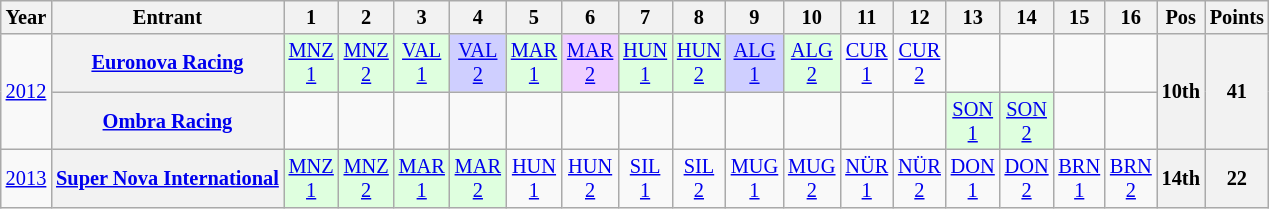<table class="wikitable" style="text-align:center; font-size:85%">
<tr>
<th>Year</th>
<th>Entrant</th>
<th>1</th>
<th>2</th>
<th>3</th>
<th>4</th>
<th>5</th>
<th>6</th>
<th>7</th>
<th>8</th>
<th>9</th>
<th>10</th>
<th>11</th>
<th>12</th>
<th>13</th>
<th>14</th>
<th>15</th>
<th>16</th>
<th>Pos</th>
<th>Points</th>
</tr>
<tr>
<td rowspan=2><a href='#'>2012</a></td>
<th nowrap><a href='#'>Euronova Racing</a></th>
<td style="background:#DFFFDF;"><a href='#'>MNZ<br>1</a><br></td>
<td style="background:#DFFFDF;"><a href='#'>MNZ<br>2</a><br></td>
<td style="background:#DFFFDF;"><a href='#'>VAL<br>1</a><br></td>
<td style="background:#CFCFFF;"><a href='#'>VAL<br>2</a><br></td>
<td style="background:#DFFFDF;"><a href='#'>MAR<br>1</a><br></td>
<td style="background:#EFCFFF;"><a href='#'>MAR<br>2</a><br></td>
<td style="background:#DFFFDF;"><a href='#'>HUN<br>1</a><br></td>
<td style="background:#DFFFDF;"><a href='#'>HUN<br>2</a><br></td>
<td style="background:#CFCFFF;"><a href='#'>ALG<br>1</a><br></td>
<td style="background:#DFFFDF;"><a href='#'>ALG<br>2</a><br></td>
<td><a href='#'>CUR<br>1</a></td>
<td><a href='#'>CUR<br>2</a></td>
<td></td>
<td></td>
<td></td>
<td></td>
<th rowspan=2>10th</th>
<th rowspan=2>41</th>
</tr>
<tr>
<th nowrap><a href='#'>Ombra Racing</a></th>
<td></td>
<td></td>
<td></td>
<td></td>
<td></td>
<td></td>
<td></td>
<td></td>
<td></td>
<td></td>
<td></td>
<td></td>
<td style="background:#DFFFDF;"><a href='#'>SON<br>1</a><br></td>
<td style="background:#DFFFDF;"><a href='#'>SON<br>2</a><br></td>
<td></td>
<td></td>
</tr>
<tr>
<td><a href='#'>2013</a></td>
<th nowrap><a href='#'>Super Nova International</a></th>
<td style="background:#DFFFDF;"><a href='#'>MNZ<br>1</a><br></td>
<td style="background:#DFFFDF;"><a href='#'>MNZ<br>2</a><br></td>
<td style="background:#DFFFDF;"><a href='#'>MAR<br>1</a><br></td>
<td style="background:#DFFFDF;"><a href='#'>MAR<br>2</a><br></td>
<td><a href='#'>HUN<br>1</a></td>
<td><a href='#'>HUN<br>2</a></td>
<td><a href='#'>SIL<br>1</a></td>
<td><a href='#'>SIL<br>2</a></td>
<td><a href='#'>MUG<br>1</a></td>
<td><a href='#'>MUG<br>2</a></td>
<td><a href='#'>NÜR<br>1</a></td>
<td><a href='#'>NÜR<br>2</a></td>
<td><a href='#'>DON<br>1</a></td>
<td><a href='#'>DON<br>2</a></td>
<td><a href='#'>BRN<br>1</a></td>
<td><a href='#'>BRN<br>2</a></td>
<th>14th</th>
<th>22</th>
</tr>
</table>
